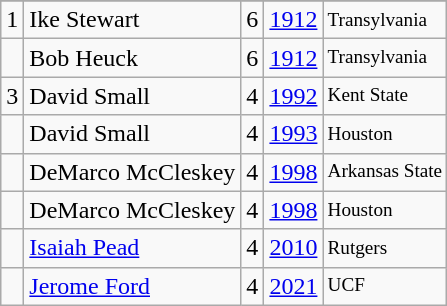<table class="wikitable">
<tr>
</tr>
<tr>
<td>1</td>
<td>Ike Stewart</td>
<td>6</td>
<td><a href='#'>1912</a></td>
<td style="font-size:80%;">Transylvania</td>
</tr>
<tr>
<td></td>
<td>Bob Heuck</td>
<td>6</td>
<td><a href='#'>1912</a></td>
<td style="font-size:80%;">Transylvania</td>
</tr>
<tr>
<td>3</td>
<td>David Small</td>
<td>4</td>
<td><a href='#'>1992</a></td>
<td style="font-size:80%;">Kent State</td>
</tr>
<tr>
<td></td>
<td>David Small</td>
<td>4</td>
<td><a href='#'>1993</a></td>
<td style="font-size:80%;">Houston</td>
</tr>
<tr>
<td></td>
<td>DeMarco McCleskey</td>
<td>4</td>
<td><a href='#'>1998</a></td>
<td style="font-size:80%;">Arkansas State</td>
</tr>
<tr>
<td></td>
<td>DeMarco McCleskey</td>
<td>4</td>
<td><a href='#'>1998</a></td>
<td style="font-size:80%;">Houston</td>
</tr>
<tr>
<td></td>
<td><a href='#'>Isaiah Pead</a></td>
<td>4</td>
<td><a href='#'>2010</a></td>
<td style="font-size:80%;">Rutgers</td>
</tr>
<tr>
<td></td>
<td><a href='#'>Jerome Ford</a></td>
<td>4</td>
<td><a href='#'>2021</a></td>
<td style="font-size:80%;">UCF</td>
</tr>
</table>
